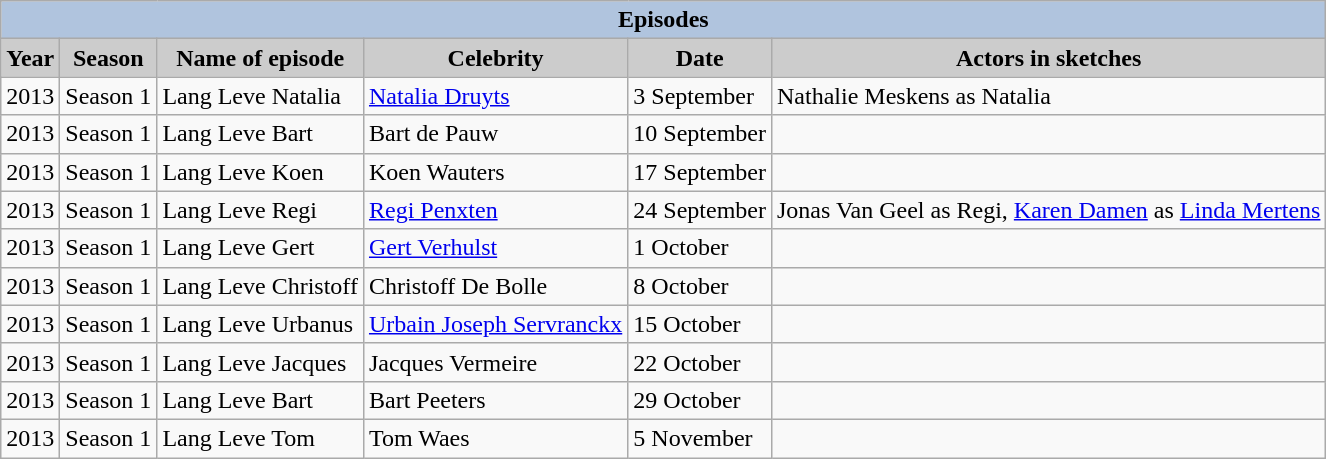<table class="wikitable">
<tr align="center">
<th colspan=6 style="background:#B0C4DE;">Episodes</th>
</tr>
<tr align="center">
<th style="background: #CCCCCC;">Year</th>
<th style="background: #CCCCCC;">Season</th>
<th style="background: #CCCCCC;">Name of episode</th>
<th style="background: #CCCCCC;">Celebrity</th>
<th style="background: #CCCCCC;">Date</th>
<th style="background: #CCCCCC;">Actors in sketches</th>
</tr>
<tr>
<td>2013</td>
<td>Season 1</td>
<td>Lang Leve Natalia</td>
<td><a href='#'>Natalia Druyts</a></td>
<td>3 September</td>
<td>Nathalie Meskens as Natalia</td>
</tr>
<tr>
<td>2013</td>
<td>Season 1</td>
<td>Lang Leve Bart</td>
<td>Bart de Pauw</td>
<td>10 September</td>
<td></td>
</tr>
<tr>
<td>2013</td>
<td>Season 1</td>
<td>Lang Leve Koen</td>
<td>Koen Wauters</td>
<td>17 September</td>
<td></td>
</tr>
<tr>
<td>2013</td>
<td>Season 1</td>
<td>Lang Leve Regi</td>
<td><a href='#'>Regi Penxten</a></td>
<td>24 September</td>
<td>Jonas Van Geel as Regi, <a href='#'>Karen Damen</a> as <a href='#'>Linda Mertens</a></td>
</tr>
<tr>
<td>2013</td>
<td>Season 1</td>
<td>Lang Leve Gert</td>
<td><a href='#'>Gert Verhulst</a></td>
<td>1 October</td>
<td></td>
</tr>
<tr>
<td>2013</td>
<td>Season 1</td>
<td>Lang Leve Christoff</td>
<td>Christoff De Bolle</td>
<td>8 October</td>
<td></td>
</tr>
<tr>
<td>2013</td>
<td>Season 1</td>
<td>Lang Leve Urbanus</td>
<td><a href='#'>Urbain Joseph Servranckx</a></td>
<td>15 October</td>
<td></td>
</tr>
<tr>
<td>2013</td>
<td>Season 1</td>
<td>Lang Leve Jacques</td>
<td>Jacques Vermeire</td>
<td>22 October</td>
<td></td>
</tr>
<tr>
<td>2013</td>
<td>Season 1</td>
<td>Lang Leve Bart</td>
<td>Bart Peeters</td>
<td>29 October</td>
<td></td>
</tr>
<tr>
<td>2013</td>
<td>Season 1</td>
<td>Lang Leve Tom</td>
<td>Tom Waes</td>
<td>5 November</td>
<td></td>
</tr>
</table>
